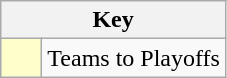<table class="wikitable" style="text-align: center;">
<tr>
<th colspan=2>Key</th>
</tr>
<tr>
<td style="background:#ffffcc; width:20px;"></td>
<td align=left>Teams to Playoffs</td>
</tr>
</table>
